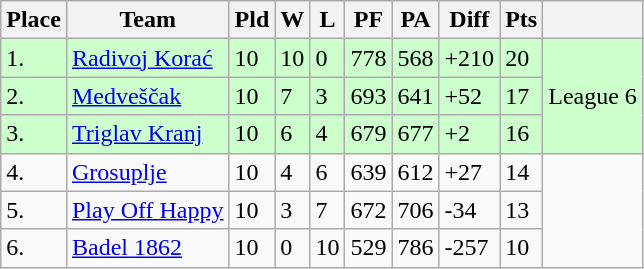<table class="wikitable">
<tr>
<th>Place</th>
<th>Team</th>
<th>Pld</th>
<th>W</th>
<th>L</th>
<th>PF</th>
<th>PA</th>
<th>Diff</th>
<th>Pts</th>
<th></th>
</tr>
<tr bgcolor=#ccffcc>
<td>1.</td>
<td> <a href='#'>Radivoj Korać</a></td>
<td>10</td>
<td>10</td>
<td>0</td>
<td>778</td>
<td>568</td>
<td>+210</td>
<td>20</td>
<td rowspan="3">League 6</td>
</tr>
<tr bgcolor=#ccffcc>
<td>2.</td>
<td> <a href='#'>Medveščak</a></td>
<td>10</td>
<td>7</td>
<td>3</td>
<td>693</td>
<td>641</td>
<td>+52</td>
<td>17</td>
</tr>
<tr bgcolor=#ccffcc>
<td>3.</td>
<td> <a href='#'>Triglav Kranj</a></td>
<td>10</td>
<td>6</td>
<td>4</td>
<td>679</td>
<td>677</td>
<td>+2</td>
<td>16</td>
</tr>
<tr>
<td>4.</td>
<td> <a href='#'>Grosuplje</a></td>
<td>10</td>
<td>4</td>
<td>6</td>
<td>639</td>
<td>612</td>
<td>+27</td>
<td>14</td>
<td rowspan="3"></td>
</tr>
<tr>
<td>5.</td>
<td> <a href='#'>Play Off Happy</a></td>
<td>10</td>
<td>3</td>
<td>7</td>
<td>672</td>
<td>706</td>
<td>-34</td>
<td>13</td>
</tr>
<tr>
<td>6.</td>
<td> <a href='#'>Badel 1862</a></td>
<td>10</td>
<td>0</td>
<td>10</td>
<td>529</td>
<td>786</td>
<td>-257</td>
<td>10</td>
</tr>
</table>
